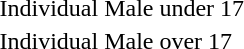<table>
<tr>
<td rowspan=2>Individual Male under 17</td>
<td rowspan=2></td>
<td rowspan=2></td>
<td></td>
</tr>
<tr>
<td></td>
</tr>
<tr>
<td rowspan=2>Individual Male over 17</td>
<td rowspan=2></td>
<td rowspan=2></td>
<td></td>
</tr>
<tr>
<td></td>
</tr>
<tr>
</tr>
</table>
